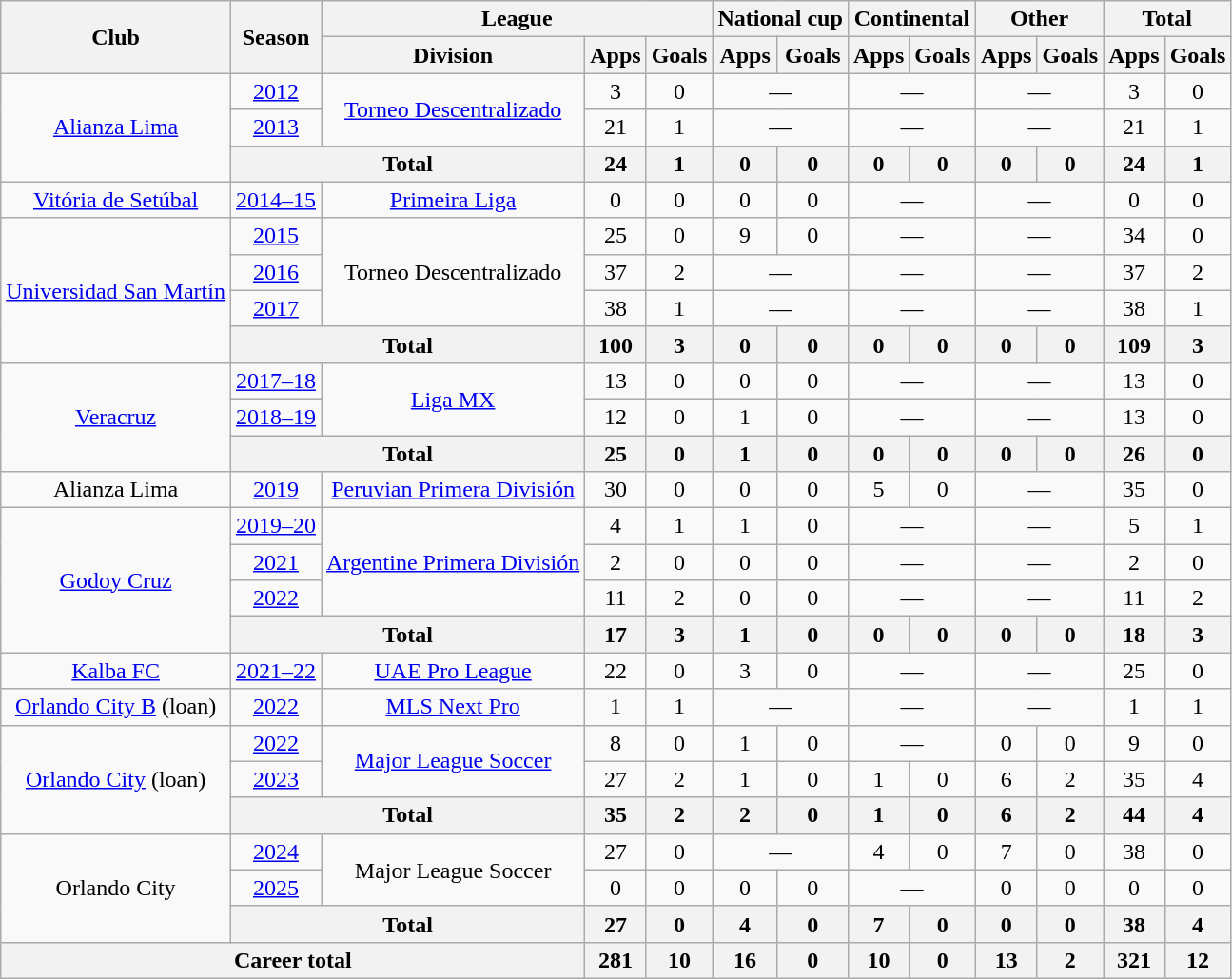<table class="wikitable" style="text-align:center">
<tr>
<th rowspan="2">Club</th>
<th rowspan="2">Season</th>
<th colspan="3">League</th>
<th colspan="2">National cup</th>
<th colspan="2">Continental</th>
<th colspan="2">Other</th>
<th colspan="2">Total</th>
</tr>
<tr>
<th>Division</th>
<th>Apps</th>
<th>Goals</th>
<th>Apps</th>
<th>Goals</th>
<th>Apps</th>
<th>Goals</th>
<th>Apps</th>
<th>Goals</th>
<th>Apps</th>
<th>Goals</th>
</tr>
<tr>
<td rowspan="3"><a href='#'>Alianza Lima</a></td>
<td><a href='#'>2012</a></td>
<td rowspan="2"><a href='#'>Torneo Descentralizado</a></td>
<td>3</td>
<td>0</td>
<td colspan="2">—</td>
<td colspan="2">—</td>
<td colspan="2">—</td>
<td>3</td>
<td>0</td>
</tr>
<tr>
<td><a href='#'>2013</a></td>
<td>21</td>
<td>1</td>
<td colspan="2">—</td>
<td colspan="2">—</td>
<td colspan="2">—</td>
<td>21</td>
<td>1</td>
</tr>
<tr>
<th colspan="2">Total</th>
<th>24</th>
<th>1</th>
<th>0</th>
<th>0</th>
<th>0</th>
<th>0</th>
<th>0</th>
<th>0</th>
<th>24</th>
<th>1</th>
</tr>
<tr>
<td><a href='#'>Vitória de Setúbal</a></td>
<td><a href='#'>2014–15</a></td>
<td><a href='#'>Primeira Liga</a></td>
<td>0</td>
<td>0</td>
<td>0</td>
<td>0</td>
<td colspan="2">—</td>
<td colspan="2">—</td>
<td>0</td>
<td>0</td>
</tr>
<tr>
<td rowspan="4"><a href='#'>Universidad San Martín</a></td>
<td><a href='#'>2015</a></td>
<td rowspan="3">Torneo Descentralizado</td>
<td>25</td>
<td>0</td>
<td>9</td>
<td>0</td>
<td colspan="2">—</td>
<td colspan="2">—</td>
<td>34</td>
<td>0</td>
</tr>
<tr>
<td><a href='#'>2016</a></td>
<td>37</td>
<td>2</td>
<td colspan="2">—</td>
<td colspan="2">—</td>
<td colspan="2">—</td>
<td>37</td>
<td>2</td>
</tr>
<tr>
<td><a href='#'>2017</a></td>
<td>38</td>
<td>1</td>
<td colspan="2">—</td>
<td colspan="2">—</td>
<td colspan="2">—</td>
<td>38</td>
<td>1</td>
</tr>
<tr>
<th colspan="2">Total</th>
<th>100</th>
<th>3</th>
<th>0</th>
<th>0</th>
<th>0</th>
<th>0</th>
<th>0</th>
<th>0</th>
<th>109</th>
<th>3</th>
</tr>
<tr>
<td rowspan="3"><a href='#'>Veracruz</a></td>
<td><a href='#'>2017–18</a></td>
<td rowspan="2"><a href='#'>Liga MX</a></td>
<td>13</td>
<td>0</td>
<td>0</td>
<td>0</td>
<td colspan="2">—</td>
<td colspan="2">—</td>
<td>13</td>
<td>0</td>
</tr>
<tr>
<td><a href='#'>2018–19</a></td>
<td>12</td>
<td>0</td>
<td>1</td>
<td>0</td>
<td colspan="2">—</td>
<td colspan="2">—</td>
<td>13</td>
<td>0</td>
</tr>
<tr>
<th colspan="2">Total</th>
<th>25</th>
<th>0</th>
<th>1</th>
<th>0</th>
<th>0</th>
<th>0</th>
<th>0</th>
<th>0</th>
<th>26</th>
<th>0</th>
</tr>
<tr>
<td>Alianza Lima</td>
<td><a href='#'>2019</a></td>
<td><a href='#'>Peruvian Primera División</a></td>
<td>30</td>
<td>0</td>
<td>0</td>
<td>0</td>
<td>5</td>
<td>0</td>
<td colspan="2">—</td>
<td>35</td>
<td>0</td>
</tr>
<tr>
<td rowspan="4"><a href='#'>Godoy Cruz</a></td>
<td><a href='#'>2019–20</a></td>
<td rowspan="3"><a href='#'>Argentine Primera División</a></td>
<td>4</td>
<td>1</td>
<td>1</td>
<td>0</td>
<td colspan="2">—</td>
<td colspan="2">—</td>
<td>5</td>
<td>1</td>
</tr>
<tr>
<td><a href='#'>2021</a></td>
<td>2</td>
<td>0</td>
<td>0</td>
<td>0</td>
<td colspan="2">—</td>
<td colspan="2">—</td>
<td>2</td>
<td>0</td>
</tr>
<tr>
<td><a href='#'>2022</a></td>
<td>11</td>
<td>2</td>
<td>0</td>
<td>0</td>
<td colspan="2">—</td>
<td colspan="2">—</td>
<td>11</td>
<td>2</td>
</tr>
<tr>
<th colspan="2">Total</th>
<th>17</th>
<th>3</th>
<th>1</th>
<th>0</th>
<th>0</th>
<th>0</th>
<th>0</th>
<th>0</th>
<th>18</th>
<th>3</th>
</tr>
<tr>
<td><a href='#'>Kalba FC</a></td>
<td><a href='#'>2021–22</a></td>
<td><a href='#'>UAE Pro League</a></td>
<td>22</td>
<td>0</td>
<td>3</td>
<td>0</td>
<td colspan="2">—</td>
<td colspan="2">—</td>
<td>25</td>
<td>0</td>
</tr>
<tr>
<td><a href='#'>Orlando City B</a> (loan)</td>
<td><a href='#'>2022</a></td>
<td><a href='#'>MLS Next Pro</a></td>
<td>1</td>
<td>1</td>
<td colspan="2">—</td>
<td colspan="2">—</td>
<td colspan="2">—</td>
<td>1</td>
<td>1</td>
</tr>
<tr>
<td rowspan="3"><a href='#'>Orlando City</a> (loan)</td>
<td><a href='#'>2022</a></td>
<td rowspan="2"><a href='#'>Major League Soccer</a></td>
<td>8</td>
<td>0</td>
<td>1</td>
<td>0</td>
<td colspan="2">—</td>
<td>0</td>
<td>0</td>
<td>9</td>
<td>0</td>
</tr>
<tr>
<td><a href='#'>2023</a></td>
<td>27</td>
<td>2</td>
<td>1</td>
<td>0</td>
<td>1</td>
<td>0</td>
<td>6</td>
<td>2</td>
<td>35</td>
<td>4</td>
</tr>
<tr>
<th colspan="2">Total</th>
<th>35</th>
<th>2</th>
<th>2</th>
<th>0</th>
<th>1</th>
<th>0</th>
<th>6</th>
<th>2</th>
<th>44</th>
<th>4</th>
</tr>
<tr>
<td rowspan="3">Orlando City</td>
<td><a href='#'>2024</a></td>
<td rowspan="2">Major League Soccer</td>
<td>27</td>
<td>0</td>
<td colspan="2">—</td>
<td>4</td>
<td>0</td>
<td>7</td>
<td>0</td>
<td>38</td>
<td>0</td>
</tr>
<tr>
<td><a href='#'>2025</a></td>
<td>0</td>
<td>0</td>
<td>0</td>
<td>0</td>
<td colspan="2">—</td>
<td>0</td>
<td>0</td>
<td>0</td>
<td>0</td>
</tr>
<tr>
<th colspan="2">Total</th>
<th>27</th>
<th>0</th>
<th>4</th>
<th>0</th>
<th>7</th>
<th>0</th>
<th>0</th>
<th>0</th>
<th>38</th>
<th>4</th>
</tr>
<tr>
<th colspan="3">Career total</th>
<th>281</th>
<th>10</th>
<th>16</th>
<th>0</th>
<th>10</th>
<th>0</th>
<th>13</th>
<th>2</th>
<th>321</th>
<th>12</th>
</tr>
</table>
